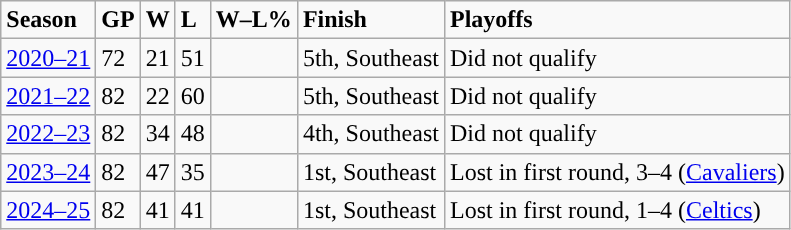<table class="wikitable">
<tr style="font-weight:bold; ">
<td>Season</td>
<td>GP</td>
<td>W</td>
<td>L</td>
<td>W–L%</td>
<td>Finish</td>
<td>Playoffs</td>
</tr>
<tr>
<td><a href='#'>2020–21</a></td>
<td>72</td>
<td>21</td>
<td>51</td>
<td></td>
<td>5th, Southeast</td>
<td>Did not qualify</td>
</tr>
<tr>
<td><a href='#'>2021–22</a></td>
<td>82</td>
<td>22</td>
<td>60</td>
<td></td>
<td>5th, Southeast</td>
<td>Did not qualify</td>
</tr>
<tr>
<td><a href='#'>2022–23</a></td>
<td>82</td>
<td>34</td>
<td>48</td>
<td></td>
<td>4th, Southeast</td>
<td>Did not qualify</td>
</tr>
<tr>
<td><a href='#'>2023–24</a></td>
<td>82</td>
<td>47</td>
<td>35</td>
<td></td>
<td>1st, Southeast</td>
<td>Lost in first round, 3–4 (<a href='#'>Cavaliers</a>)</td>
</tr>
<tr>
<td><a href='#'>2024–25</a></td>
<td>82</td>
<td>41</td>
<td>41</td>
<td></td>
<td>1st, Southeast</td>
<td>Lost in first round, 1–4 (<a href='#'>Celtics</a>)</td>
</tr>
</table>
